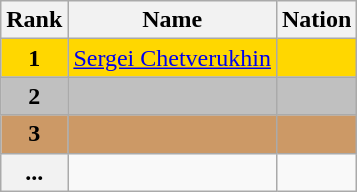<table class="wikitable">
<tr>
<th>Rank</th>
<th>Name</th>
<th>Nation</th>
</tr>
<tr bgcolor="gold">
<td align="center"><strong>1</strong></td>
<td><a href='#'>Sergei Chetverukhin</a></td>
<td></td>
</tr>
<tr bgcolor="silver">
<td align="center"><strong>2</strong></td>
<td></td>
<td></td>
</tr>
<tr bgcolor="cc9966">
<td align="center"><strong>3</strong></td>
<td></td>
<td></td>
</tr>
<tr>
<th>...</th>
<td></td>
<td></td>
</tr>
</table>
